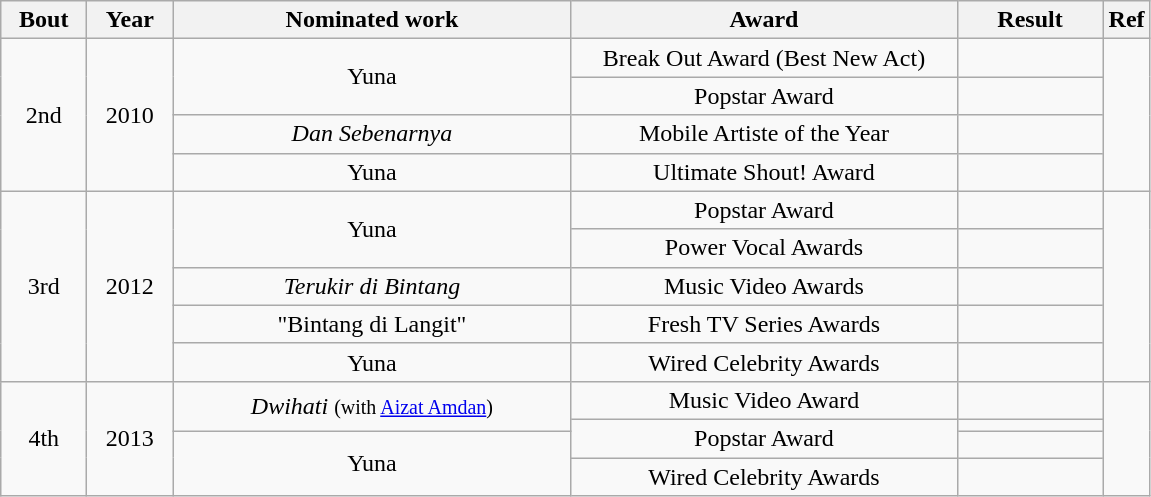<table class="wikitable">
<tr>
<th width="50">Bout</th>
<th width="50">Year</th>
<th width="258">Nominated work</th>
<th width="250">Award</th>
<th width="90">Result</th>
<th>Ref</th>
</tr>
<tr>
<td rowspan="4" align="center">2nd</td>
<td rowspan="4" align="center">2010</td>
<td rowspan="2" align="center">Yuna</td>
<td align="center">Break Out Award (Best New Act)</td>
<td></td>
<td rowspan="4" align="center"></td>
</tr>
<tr>
<td align="center">Popstar Award</td>
<td></td>
</tr>
<tr>
<td align="center"><em>Dan Sebenarnya</em></td>
<td align="center">Mobile Artiste of the Year</td>
<td></td>
</tr>
<tr>
<td align="center">Yuna</td>
<td align="center">Ultimate Shout! Award</td>
<td></td>
</tr>
<tr>
<td rowspan="5" align="center">3rd</td>
<td rowspan="5" align="center">2012</td>
<td rowspan="2" align="center">Yuna</td>
<td align="center">Popstar Award</td>
<td></td>
<td rowspan="5" align="center"></td>
</tr>
<tr>
<td align="center">Power Vocal Awards</td>
<td></td>
</tr>
<tr>
<td align="center"><em>Terukir di Bintang</em></td>
<td align="center">Music Video Awards</td>
<td></td>
</tr>
<tr>
<td align="center">"Bintang di Langit"</td>
<td align="center">Fresh TV Series Awards</td>
<td></td>
</tr>
<tr>
<td align="center">Yuna</td>
<td align="center">Wired Celebrity Awards</td>
<td></td>
</tr>
<tr>
<td rowspan="4" align="center">4th</td>
<td rowspan="4" align="center">2013</td>
<td rowspan="2" align="center"><em>Dwihati</em> <small>(with <a href='#'>Aizat Amdan</a>)</small></td>
<td align="center">Music Video Award</td>
<td></td>
<td rowspan="4" align="center"></td>
</tr>
<tr>
<td rowspan="2" align="center">Popstar Award</td>
<td></td>
</tr>
<tr>
<td rowspan="2" align="center">Yuna</td>
<td></td>
</tr>
<tr>
<td align="center">Wired Celebrity Awards</td>
<td></td>
</tr>
</table>
